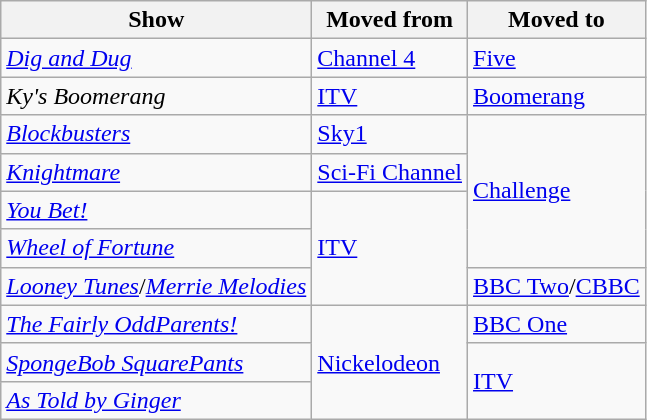<table class="wikitable">
<tr>
<th>Show</th>
<th>Moved from</th>
<th>Moved to</th>
</tr>
<tr>
<td><em><a href='#'>Dig and Dug</a></em></td>
<td><a href='#'>Channel 4</a></td>
<td><a href='#'>Five</a></td>
</tr>
<tr>
<td><em>Ky's Boomerang</em></td>
<td><a href='#'>ITV</a></td>
<td><a href='#'>Boomerang</a></td>
</tr>
<tr>
<td><em><a href='#'>Blockbusters</a></em></td>
<td><a href='#'>Sky1</a></td>
<td rowspan=4><a href='#'>Challenge</a></td>
</tr>
<tr>
<td><em><a href='#'>Knightmare</a></em></td>
<td><a href='#'>Sci-Fi Channel</a></td>
</tr>
<tr>
<td><em><a href='#'>You Bet!</a></em></td>
<td rowspan=3><a href='#'>ITV</a></td>
</tr>
<tr>
<td><em><a href='#'>Wheel of Fortune</a></em></td>
</tr>
<tr>
<td><em><a href='#'>Looney Tunes</a></em>/<em><a href='#'>Merrie Melodies</a></em></td>
<td><a href='#'>BBC Two</a>/<a href='#'>CBBC</a></td>
</tr>
<tr>
<td><em><a href='#'>The Fairly OddParents!</a></em></td>
<td rowspan=3><a href='#'>Nickelodeon</a></td>
<td><a href='#'>BBC One</a></td>
</tr>
<tr>
<td><em><a href='#'>SpongeBob SquarePants</a></em></td>
<td rowspan=2><a href='#'>ITV</a></td>
</tr>
<tr>
<td><em><a href='#'>As Told by Ginger</a></em></td>
</tr>
</table>
